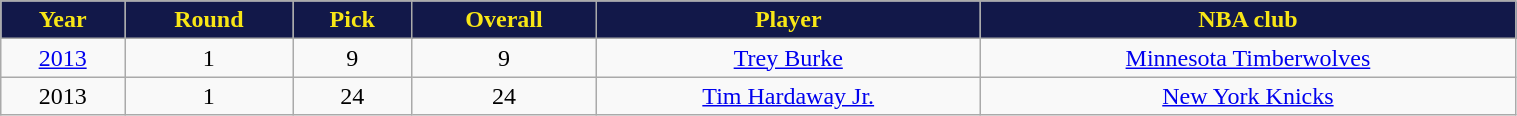<table class="wikitable" width="80%">
<tr align="center"  style="background:#121849;color:#F8E616;">
<td><strong>Year</strong></td>
<td><strong>Round</strong></td>
<td><strong>Pick</strong></td>
<td><strong>Overall</strong></td>
<td><strong>Player</strong></td>
<td><strong>NBA club</strong></td>
</tr>
<tr align="center" bgcolor="">
<td><a href='#'>2013</a></td>
<td>1</td>
<td>9</td>
<td>9</td>
<td><a href='#'>Trey Burke</a></td>
<td><a href='#'>Minnesota Timberwolves</a></td>
</tr>
<tr align="center" bgcolor="">
<td>2013</td>
<td>1</td>
<td>24</td>
<td>24</td>
<td><a href='#'>Tim Hardaway Jr.</a></td>
<td><a href='#'>New York Knicks</a></td>
</tr>
</table>
